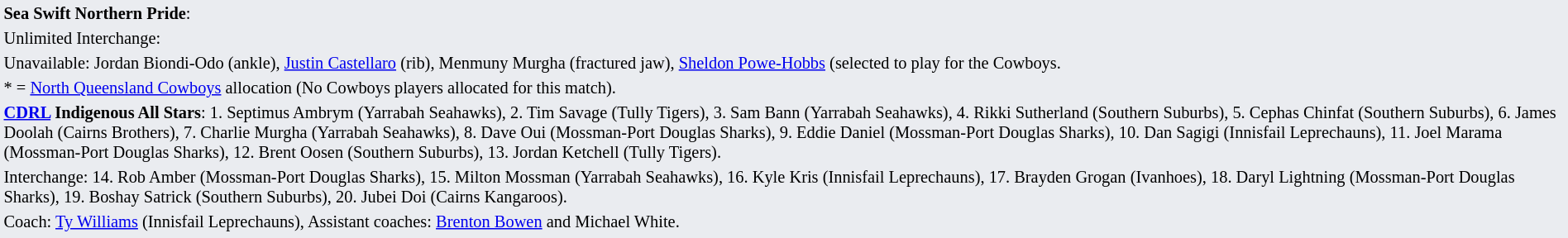<table style="background:#eaecf0; font-size:85%; width:100%;">
<tr>
<td><strong>Sea Swift Northern Pride</strong>:             </td>
</tr>
<tr>
<td>Unlimited Interchange:       </td>
</tr>
<tr>
<td>Unavailable: Jordan Biondi-Odo (ankle), <a href='#'>Justin Castellaro</a> (rib), Menmuny Murgha (fractured jaw), <a href='#'>Sheldon Powe-Hobbs</a> (selected to play for the Cowboys.</td>
</tr>
<tr>
<td>* = <a href='#'>North Queensland Cowboys</a> allocation (No Cowboys players allocated for this match).</td>
</tr>
<tr>
<td><strong><a href='#'>CDRL</a> Indigenous All Stars</strong>: 1. Septimus Ambrym (Yarrabah Seahawks), 2. Tim Savage (Tully Tigers), 3. Sam Bann (Yarrabah Seahawks), 4. Rikki Sutherland (Southern Suburbs), 5. Cephas Chinfat (Southern Suburbs), 6. James Doolah (Cairns Brothers), 7. Charlie Murgha (Yarrabah Seahawks), 8. Dave Oui (Mossman-Port Douglas Sharks), 9. Eddie Daniel (Mossman-Port Douglas Sharks), 10. Dan Sagigi (Innisfail Leprechauns), 11. Joel Marama (Mossman-Port Douglas Sharks), 12. Brent Oosen (Southern Suburbs), 13. Jordan Ketchell (Tully Tigers).</td>
</tr>
<tr>
<td>Interchange: 14. Rob Amber (Mossman-Port Douglas Sharks), 15. Milton Mossman (Yarrabah Seahawks), 16. Kyle Kris (Innisfail Leprechauns), 17. Brayden Grogan (Ivanhoes), 18. Daryl Lightning (Mossman-Port Douglas Sharks), 19. Boshay Satrick (Southern Suburbs), 20. Jubei Doi (Cairns Kangaroos).</td>
</tr>
<tr>
<td>Coach: <a href='#'>Ty Williams</a> (Innisfail Leprechauns), Assistant coaches: <a href='#'>Brenton Bowen</a> and Michael White.</td>
</tr>
<tr>
</tr>
</table>
